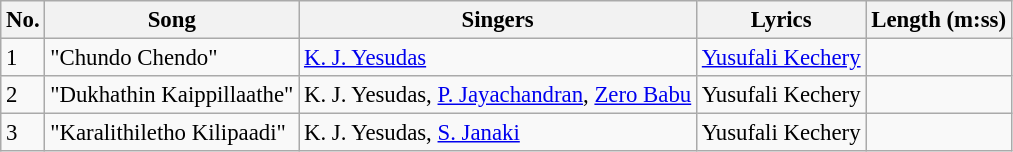<table class="wikitable" style="font-size:95%;">
<tr>
<th>No.</th>
<th>Song</th>
<th>Singers</th>
<th>Lyrics</th>
<th>Length (m:ss)</th>
</tr>
<tr>
<td>1</td>
<td>"Chundo Chendo"</td>
<td><a href='#'>K. J. Yesudas</a></td>
<td><a href='#'>Yusufali Kechery</a></td>
<td></td>
</tr>
<tr>
<td>2</td>
<td>"Dukhathin Kaippillaathe"</td>
<td>K. J. Yesudas, <a href='#'>P. Jayachandran</a>, <a href='#'>Zero Babu</a></td>
<td>Yusufali Kechery</td>
<td></td>
</tr>
<tr>
<td>3</td>
<td>"Karalithiletho Kilipaadi"</td>
<td>K. J. Yesudas, <a href='#'>S. Janaki</a></td>
<td>Yusufali Kechery</td>
<td></td>
</tr>
</table>
